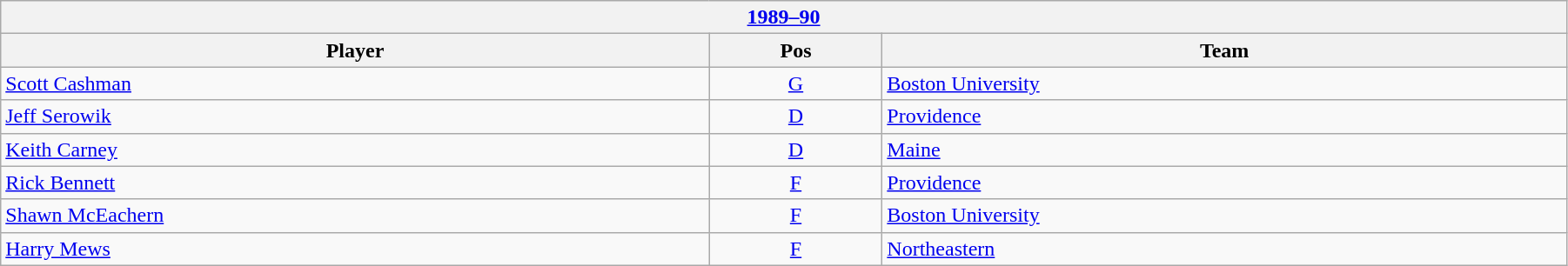<table class="wikitable" width=95%>
<tr>
<th colspan=3><a href='#'>1989–90</a></th>
</tr>
<tr>
<th>Player</th>
<th>Pos</th>
<th>Team</th>
</tr>
<tr>
<td><a href='#'>Scott Cashman</a></td>
<td align=center><a href='#'>G</a></td>
<td><a href='#'>Boston University</a></td>
</tr>
<tr>
<td><a href='#'>Jeff Serowik</a></td>
<td align=center><a href='#'>D</a></td>
<td><a href='#'>Providence</a></td>
</tr>
<tr>
<td><a href='#'>Keith Carney</a></td>
<td align=center><a href='#'>D</a></td>
<td><a href='#'>Maine</a></td>
</tr>
<tr>
<td><a href='#'>Rick Bennett</a></td>
<td align=center><a href='#'>F</a></td>
<td><a href='#'>Providence</a></td>
</tr>
<tr>
<td><a href='#'>Shawn McEachern</a></td>
<td align=center><a href='#'>F</a></td>
<td><a href='#'>Boston University</a></td>
</tr>
<tr>
<td><a href='#'>Harry Mews</a></td>
<td align=center><a href='#'>F</a></td>
<td><a href='#'>Northeastern</a></td>
</tr>
</table>
